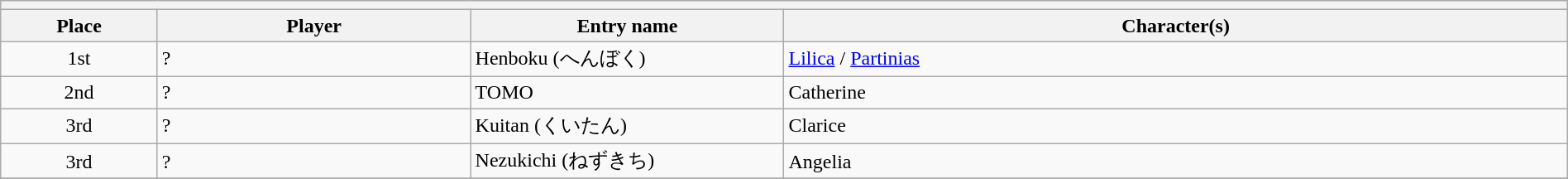<table class="wikitable" width=100%>
<tr>
<th colspan=4></th>
</tr>
<tr>
<th width=10%>Place</th>
<th width=20%>Player</th>
<th width=20%>Entry name</th>
<th width=50%>Character(s)</th>
</tr>
<tr>
<td align=center>1st</td>
<td>?</td>
<td>Henboku (へんぼく)</td>
<td><a href='#'>Lilica</a> / <a href='#'>Partinias</a></td>
</tr>
<tr>
<td align=center>2nd</td>
<td>?</td>
<td>TOMO</td>
<td>Catherine</td>
</tr>
<tr>
<td align=center>3rd</td>
<td>?</td>
<td>Kuitan (くいたん)</td>
<td>Clarice</td>
</tr>
<tr>
<td align=center>3rd</td>
<td>?</td>
<td>Nezukichi (ねずきち)</td>
<td>Angelia</td>
</tr>
<tr>
</tr>
</table>
